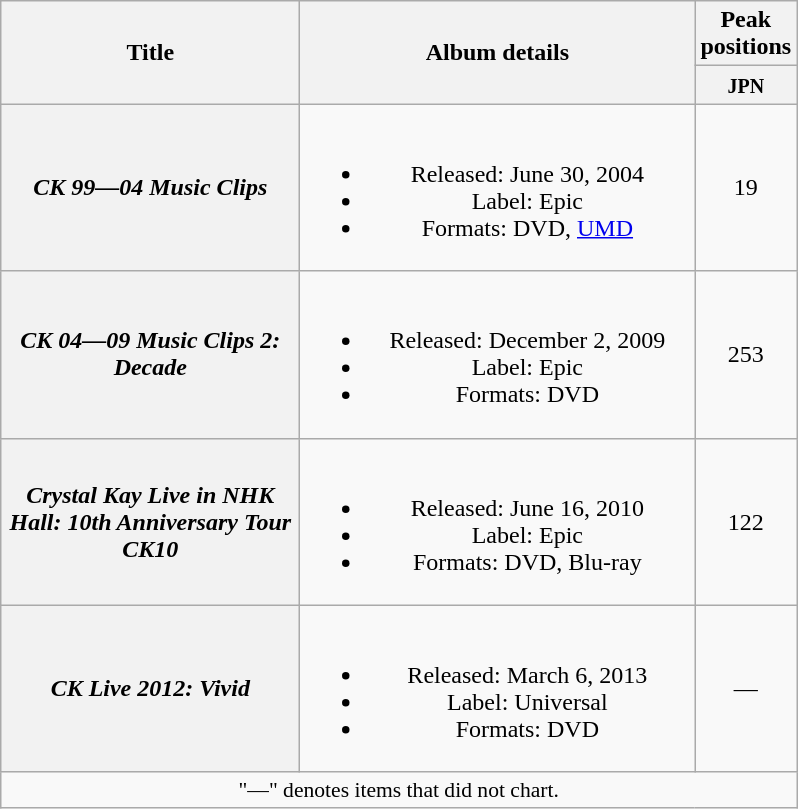<table class="wikitable plainrowheaders" style="text-align:center;">
<tr>
<th style="width:12em;" rowspan="2">Title</th>
<th style="width:16em;" rowspan="2">Album details</th>
<th colspan="1">Peak positions</th>
</tr>
<tr>
<th style="width:2.5em;"><small>JPN</small><br></th>
</tr>
<tr>
<th scope="row"><em>CK 99—04 Music Clips</em></th>
<td><br><ul><li>Released: June 30, 2004 </li><li>Label: Epic</li><li>Formats: DVD, <a href='#'>UMD</a></li></ul></td>
<td>19</td>
</tr>
<tr>
<th scope="row"><em>CK 04—09 Music Clips 2: Decade</em></th>
<td><br><ul><li>Released: December 2, 2009 </li><li>Label: Epic</li><li>Formats: DVD</li></ul></td>
<td>253</td>
</tr>
<tr>
<th scope="row"><em>Crystal Kay Live in NHK Hall: 10th Anniversary Tour CK10</em></th>
<td><br><ul><li>Released: June 16, 2010 </li><li>Label: Epic</li><li>Formats: DVD, Blu-ray</li></ul></td>
<td>122</td>
</tr>
<tr>
<th scope="row"><em>CK Live 2012: Vivid</em></th>
<td><br><ul><li>Released: March 6, 2013 </li><li>Label: Universal</li><li>Formats: DVD</li></ul></td>
<td>—</td>
</tr>
<tr>
<td colspan="14" align="center" style="font-size:90%;">"—" denotes items that did not chart.</td>
</tr>
</table>
